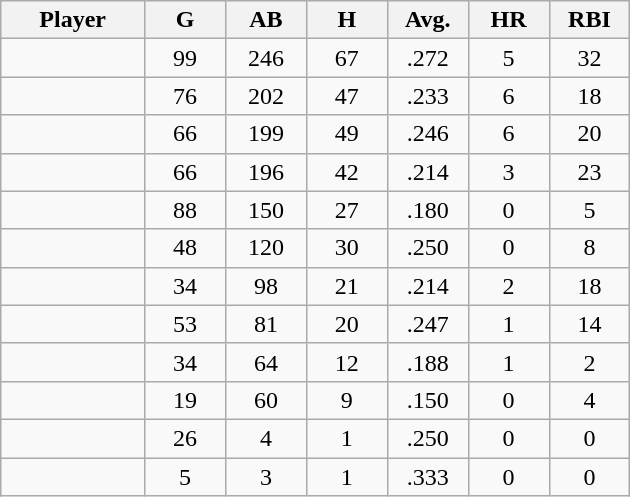<table class="wikitable sortable">
<tr>
<th bgcolor="#DDDDFF" width="16%">Player</th>
<th bgcolor="#DDDDFF" width="9%">G</th>
<th bgcolor="#DDDDFF" width="9%">AB</th>
<th bgcolor="#DDDDFF" width="9%">H</th>
<th bgcolor="#DDDDFF" width="9%">Avg.</th>
<th bgcolor="#DDDDFF" width="9%">HR</th>
<th bgcolor="#DDDDFF" width="9%">RBI</th>
</tr>
<tr align="center">
<td></td>
<td>99</td>
<td>246</td>
<td>67</td>
<td>.272</td>
<td>5</td>
<td>32</td>
</tr>
<tr align="center">
<td></td>
<td>76</td>
<td>202</td>
<td>47</td>
<td>.233</td>
<td>6</td>
<td>18</td>
</tr>
<tr align="center">
<td></td>
<td>66</td>
<td>199</td>
<td>49</td>
<td>.246</td>
<td>6</td>
<td>20</td>
</tr>
<tr align="center">
<td></td>
<td>66</td>
<td>196</td>
<td>42</td>
<td>.214</td>
<td>3</td>
<td>23</td>
</tr>
<tr align="center">
<td></td>
<td>88</td>
<td>150</td>
<td>27</td>
<td>.180</td>
<td>0</td>
<td>5</td>
</tr>
<tr align="center">
<td></td>
<td>48</td>
<td>120</td>
<td>30</td>
<td>.250</td>
<td>0</td>
<td>8</td>
</tr>
<tr align="center">
<td></td>
<td>34</td>
<td>98</td>
<td>21</td>
<td>.214</td>
<td>2</td>
<td>18</td>
</tr>
<tr align="center">
<td></td>
<td>53</td>
<td>81</td>
<td>20</td>
<td>.247</td>
<td>1</td>
<td>14</td>
</tr>
<tr align="center">
<td></td>
<td>34</td>
<td>64</td>
<td>12</td>
<td>.188</td>
<td>1</td>
<td>2</td>
</tr>
<tr align="center">
<td></td>
<td>19</td>
<td>60</td>
<td>9</td>
<td>.150</td>
<td>0</td>
<td>4</td>
</tr>
<tr align="center">
<td></td>
<td>26</td>
<td>4</td>
<td>1</td>
<td>.250</td>
<td>0</td>
<td>0</td>
</tr>
<tr align="center">
<td></td>
<td>5</td>
<td>3</td>
<td>1</td>
<td>.333</td>
<td>0</td>
<td>0</td>
</tr>
</table>
